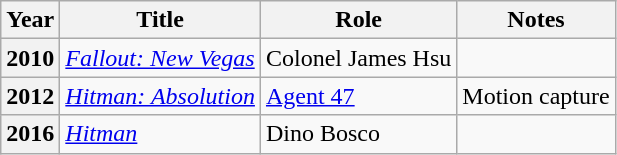<table class="wikitable plainrowheaders sortable">
<tr>
<th scope="col">Year</th>
<th scope="col">Title</th>
<th scope="col">Role</th>
<th scope="col" class="unsortable">Notes</th>
</tr>
<tr>
<th scope="row">2010</th>
<td><em><a href='#'>Fallout: New Vegas</a></em></td>
<td>Colonel James Hsu</td>
<td></td>
</tr>
<tr>
<th scope="row">2012</th>
<td><em><a href='#'>Hitman: Absolution</a></em></td>
<td><a href='#'>Agent 47</a></td>
<td>Motion capture</td>
</tr>
<tr>
<th scope="row">2016</th>
<td><em><a href='#'>Hitman</a></em></td>
<td>Dino Bosco</td>
<td></td>
</tr>
</table>
